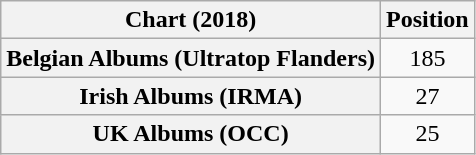<table class="wikitable sortable plainrowheaders" style="text-align:center">
<tr>
<th scope="col">Chart (2018)</th>
<th scope="col">Position</th>
</tr>
<tr>
<th scope="row">Belgian Albums (Ultratop Flanders)</th>
<td>185</td>
</tr>
<tr>
<th scope="row">Irish Albums (IRMA)</th>
<td>27</td>
</tr>
<tr>
<th scope="row">UK Albums (OCC)</th>
<td>25</td>
</tr>
</table>
